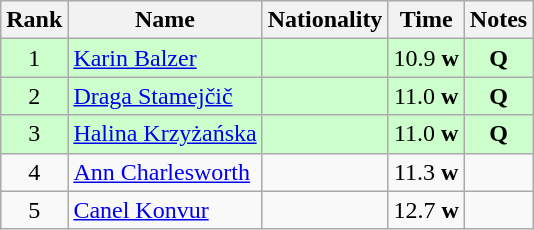<table class="wikitable sortable" style="text-align:center">
<tr>
<th>Rank</th>
<th>Name</th>
<th>Nationality</th>
<th>Time</th>
<th>Notes</th>
</tr>
<tr bgcolor=ccffcc>
<td>1</td>
<td align=left><a href='#'>Karin Balzer</a></td>
<td align=left></td>
<td>10.9 <strong>w</strong></td>
<td><strong>Q</strong></td>
</tr>
<tr bgcolor=ccffcc>
<td>2</td>
<td align=left><a href='#'>Draga Stamejčič</a></td>
<td align=left></td>
<td>11.0 <strong>w</strong></td>
<td><strong>Q</strong></td>
</tr>
<tr bgcolor=ccffcc>
<td>3</td>
<td align=left><a href='#'>Halina Krzyżańska</a></td>
<td align=left></td>
<td>11.0 <strong>w</strong></td>
<td><strong>Q</strong></td>
</tr>
<tr>
<td>4</td>
<td align=left><a href='#'>Ann Charlesworth</a></td>
<td align=left></td>
<td>11.3 <strong>w</strong></td>
<td></td>
</tr>
<tr>
<td>5</td>
<td align=left><a href='#'>Canel Konvur</a></td>
<td align=left></td>
<td>12.7 <strong>w</strong></td>
<td></td>
</tr>
</table>
